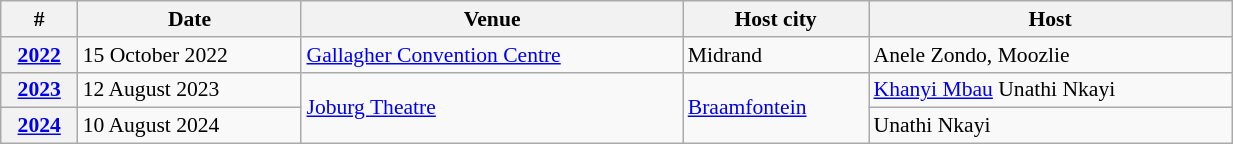<table class="wikitable"  style="font-size:90%; width:65%;">
<tr>
<th>#</th>
<th>Date</th>
<th>Venue</th>
<th>Host city</th>
<th>Host</th>
</tr>
<tr>
<th><a href='#'>2022</a></th>
<td>15 October 2022</td>
<td><a href='#'>Gallagher Convention Centre</a></td>
<td>Midrand</td>
<td>Anele Zondo, Moozlie </td>
</tr>
<tr>
<th><a href='#'>2023</a></th>
<td>12 August 2023</td>
<td rowspan=2><a href='#'>Joburg Theatre</a></td>
<td rowspan=2><a href='#'>Braamfontein</a></td>
<td><a href='#'>Khanyi Mbau</a>   Unathi Nkayi</td>
</tr>
<tr>
<th><a href='#'>2024</a></th>
<td>10 August 2024</td>
<td>Unathi Nkayi</td>
</tr>
</table>
